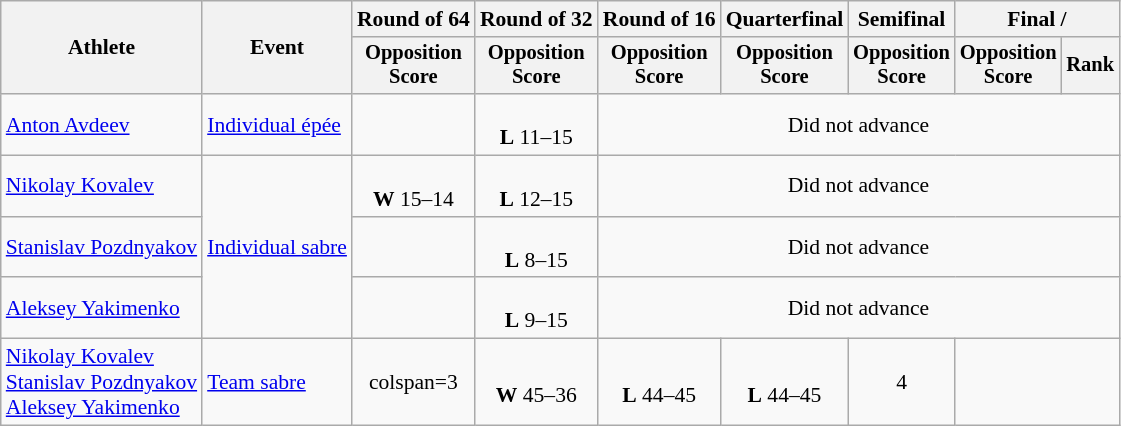<table class="wikitable" style="font-size:90%">
<tr>
<th rowspan="2">Athlete</th>
<th rowspan="2">Event</th>
<th>Round of 64</th>
<th>Round of 32</th>
<th>Round of 16</th>
<th>Quarterfinal</th>
<th>Semifinal</th>
<th colspan=2>Final / </th>
</tr>
<tr style="font-size:95%">
<th>Opposition <br> Score</th>
<th>Opposition <br> Score</th>
<th>Opposition <br> Score</th>
<th>Opposition <br> Score</th>
<th>Opposition <br> Score</th>
<th>Opposition <br> Score</th>
<th>Rank</th>
</tr>
<tr align=center>
<td align=left><a href='#'>Anton Avdeev</a></td>
<td align=left><a href='#'>Individual épée</a></td>
<td></td>
<td><br><strong>L</strong> 11–15</td>
<td colspan=5>Did not advance</td>
</tr>
<tr align=center>
<td align=left><a href='#'>Nikolay Kovalev</a></td>
<td align=left rowspan=3><a href='#'>Individual sabre</a></td>
<td><br><strong>W</strong> 15–14</td>
<td><br><strong>L</strong> 12–15</td>
<td colspan=5>Did not advance</td>
</tr>
<tr align=center>
<td align=left><a href='#'>Stanislav Pozdnyakov</a></td>
<td></td>
<td><br><strong>L</strong> 8–15</td>
<td colspan=5>Did not advance</td>
</tr>
<tr align=center>
<td align=left><a href='#'>Aleksey Yakimenko</a></td>
<td></td>
<td><br><strong>L</strong> 9–15</td>
<td colspan=5>Did not advance</td>
</tr>
<tr align=center>
<td align=left><a href='#'>Nikolay Kovalev</a><br><a href='#'>Stanislav Pozdnyakov</a><br><a href='#'>Aleksey Yakimenko</a></td>
<td align=left><a href='#'>Team sabre</a></td>
<td>colspan=3 </td>
<td><br><strong>W</strong> 45–36</td>
<td><br><strong>L</strong> 44–45</td>
<td><br><strong>L</strong> 44–45</td>
<td>4</td>
</tr>
</table>
